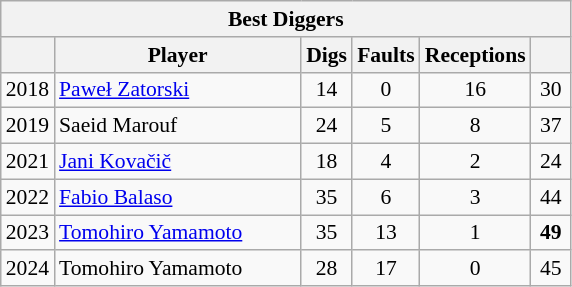<table class="wikitable sortable" style=font-size:90%>
<tr>
<th colspan=7>Best Diggers</th>
</tr>
<tr>
<th></th>
<th width=158>Player</th>
<th width=20>Digs</th>
<th width=20>Faults</th>
<th width=20>Receptions</th>
<th width=20></th>
</tr>
<tr>
<td>2018</td>
<td> <a href='#'>Paweł Zatorski</a></td>
<td align=center>14</td>
<td align=center>0</td>
<td align=center>16</td>
<td align=center>30</td>
</tr>
<tr>
<td>2019</td>
<td> Saeid Marouf</td>
<td align=center>24</td>
<td align=center>5</td>
<td align=center>8</td>
<td align=center>37</td>
</tr>
<tr>
<td>2021</td>
<td> <a href='#'>Jani Kovačič</a></td>
<td align=center>18</td>
<td align=center>4</td>
<td align=center>2</td>
<td align=center>24</td>
</tr>
<tr>
<td>2022</td>
<td> <a href='#'>Fabio Balaso</a></td>
<td align=center>35</td>
<td align=center>6</td>
<td align=center>3</td>
<td align=center>44</td>
</tr>
<tr>
<td>2023</td>
<td> <a href='#'>Tomohiro Yamamoto</a></td>
<td align=center>35</td>
<td align=center>13</td>
<td align=center>1</td>
<td align=center><strong>49</strong></td>
</tr>
<tr>
<td>2024</td>
<td> Tomohiro Yamamoto</td>
<td align=center>28</td>
<td align=center>17</td>
<td align=center>0</td>
<td align=center>45</td>
</tr>
</table>
